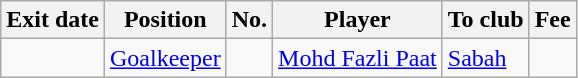<table class="wikitable sortable">
<tr>
<th>Exit date</th>
<th>Position</th>
<th>No.</th>
<th>Player</th>
<th>To club</th>
<th>Fee</th>
</tr>
<tr>
<td></td>
<td><a href='#'>Goalkeeper</a></td>
<td></td>
<td align="left"> <a href='#'>Mohd Fazli Paat</a></td>
<td align="left"> <a href='#'>Sabah</a></td>
<td align=right></td>
</tr>
</table>
